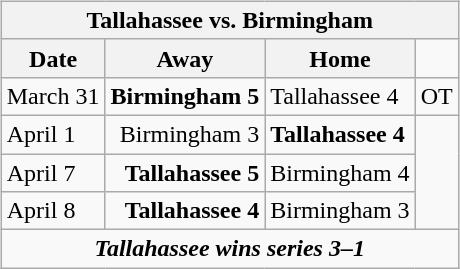<table cellspacing="10">
<tr>
<td valign="top"><br><table class="wikitable">
<tr>
<th bgcolor="#DDDDDD" colspan="4">Tallahassee vs. Birmingham</th>
</tr>
<tr>
<th>Date</th>
<th>Away</th>
<th>Home</th>
</tr>
<tr>
<td>March 31</td>
<td align="right"><strong>Birmingham 5</strong></td>
<td>Tallahassee 4</td>
<td>OT</td>
</tr>
<tr>
<td>April 1</td>
<td align="right">Birmingham 3</td>
<td><strong>Tallahassee 4</strong></td>
</tr>
<tr>
<td>April 7</td>
<td align="right"><strong>Tallahassee 5</strong></td>
<td>Birmingham 4</td>
</tr>
<tr>
<td>April 8</td>
<td align="right"><strong>Tallahassee 4</strong></td>
<td>Birmingham 3</td>
</tr>
<tr align="center">
<td colspan="4"><strong><em>Tallahassee wins series 3–1</em></strong></td>
</tr>
</table>
</td>
</tr>
</table>
